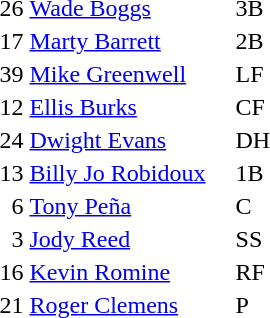<table>
<tr>
<td>26</td>
<td><a href='#'>Wade Boggs</a></td>
<td>3B</td>
</tr>
<tr>
<td>17</td>
<td><a href='#'>Marty Barrett</a></td>
<td>2B</td>
</tr>
<tr>
<td>39</td>
<td><a href='#'>Mike Greenwell</a></td>
<td>LF</td>
</tr>
<tr>
<td>12</td>
<td><a href='#'>Ellis Burks</a></td>
<td>CF</td>
</tr>
<tr>
<td>24</td>
<td><a href='#'>Dwight Evans</a></td>
<td>DH</td>
</tr>
<tr>
<td>13</td>
<td><a href='#'>Billy Jo Robidoux</a>    </td>
<td>1B</td>
</tr>
<tr>
<td>  6</td>
<td><a href='#'>Tony Peña</a></td>
<td>C</td>
</tr>
<tr>
<td>  3</td>
<td><a href='#'>Jody Reed</a></td>
<td>SS</td>
</tr>
<tr>
<td>16</td>
<td><a href='#'>Kevin Romine</a></td>
<td>RF</td>
</tr>
<tr>
<td>21</td>
<td><a href='#'>Roger Clemens</a></td>
<td>P</td>
</tr>
</table>
